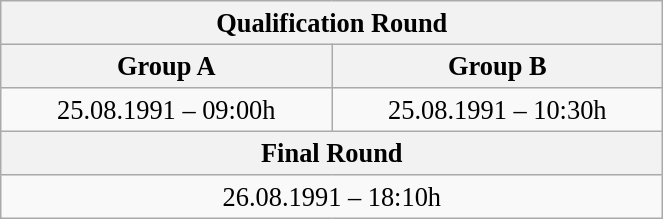<table class="wikitable" style=" text-align:center; font-size:110%;" width="35%">
<tr>
<th colspan="2">Qualification Round</th>
</tr>
<tr>
<th>Group A</th>
<th>Group B</th>
</tr>
<tr>
<td>25.08.1991 – 09:00h</td>
<td>25.08.1991 – 10:30h</td>
</tr>
<tr>
<th colspan="2">Final Round</th>
</tr>
<tr>
<td colspan="2">26.08.1991 – 18:10h</td>
</tr>
</table>
